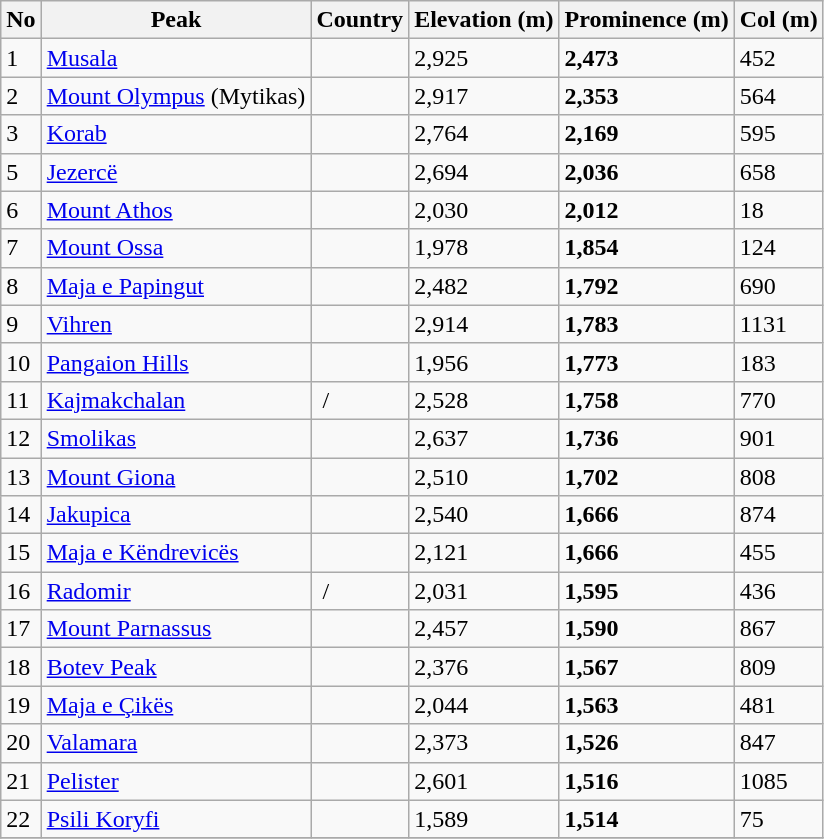<table class="wikitable sortable">
<tr>
<th>No</th>
<th>Peak</th>
<th>Country</th>
<th>Elevation (m)</th>
<th>Prominence (m)</th>
<th>Col (m)</th>
</tr>
<tr>
<td>1</td>
<td><a href='#'>Musala</a></td>
<td></td>
<td>2,925</td>
<td><strong>2,473</strong></td>
<td>452</td>
</tr>
<tr>
<td>2</td>
<td><a href='#'>Mount Olympus</a> (Mytikas)</td>
<td></td>
<td>2,917</td>
<td><strong>2,353</strong></td>
<td>564</td>
</tr>
<tr>
<td>3</td>
<td><a href='#'>Korab</a></td>
<td> </td>
<td>2,764</td>
<td><strong>2,169</strong></td>
<td>595</td>
</tr>
<tr>
<td>5</td>
<td><a href='#'>Jezercë</a></td>
<td></td>
<td>2,694</td>
<td><strong>2,036</strong></td>
<td>658</td>
</tr>
<tr>
<td>6</td>
<td><a href='#'>Mount Athos</a></td>
<td></td>
<td>2,030</td>
<td><strong>2,012</strong></td>
<td>18</td>
</tr>
<tr>
<td>7</td>
<td><a href='#'>Mount Ossa</a></td>
<td></td>
<td>1,978</td>
<td><strong>1,854</strong></td>
<td>124</td>
</tr>
<tr>
<td>8</td>
<td><a href='#'>Maja e Papingut</a></td>
<td></td>
<td>2,482</td>
<td><strong>1,792</strong></td>
<td>690</td>
</tr>
<tr>
<td>9</td>
<td><a href='#'>Vihren</a></td>
<td></td>
<td>2,914</td>
<td><strong>1,783</strong></td>
<td>1131</td>
</tr>
<tr>
<td>10</td>
<td><a href='#'>Pangaion Hills</a></td>
<td></td>
<td>1,956</td>
<td><strong>1,773</strong></td>
<td>183</td>
</tr>
<tr>
<td>11</td>
<td><a href='#'>Kajmakchalan</a></td>
<td> / </td>
<td>2,528</td>
<td><strong>1,758</strong></td>
<td>770</td>
</tr>
<tr>
<td>12</td>
<td><a href='#'>Smolikas</a></td>
<td></td>
<td>2,637</td>
<td><strong>1,736</strong></td>
<td>901</td>
</tr>
<tr>
<td>13</td>
<td><a href='#'>Mount Giona</a></td>
<td></td>
<td>2,510</td>
<td><strong>1,702</strong></td>
<td>808</td>
</tr>
<tr>
<td>14</td>
<td><a href='#'>Jakupica</a></td>
<td></td>
<td>2,540</td>
<td><strong>1,666</strong></td>
<td>874</td>
</tr>
<tr>
<td>15</td>
<td><a href='#'>Maja e Këndrevicës</a></td>
<td></td>
<td>2,121</td>
<td><strong>1,666</strong></td>
<td>455</td>
</tr>
<tr>
<td>16</td>
<td><a href='#'>Radomir</a></td>
<td> / </td>
<td>2,031</td>
<td><strong>1,595</strong></td>
<td>436</td>
</tr>
<tr>
<td>17</td>
<td><a href='#'>Mount Parnassus</a></td>
<td></td>
<td>2,457</td>
<td><strong>1,590</strong></td>
<td>867</td>
</tr>
<tr>
<td>18</td>
<td><a href='#'>Botev Peak</a></td>
<td></td>
<td>2,376</td>
<td><strong>1,567</strong></td>
<td>809</td>
</tr>
<tr>
<td>19</td>
<td><a href='#'>Maja e Çikës</a></td>
<td></td>
<td>2,044</td>
<td><strong>1,563</strong></td>
<td>481</td>
</tr>
<tr>
<td>20</td>
<td><a href='#'>Valamara</a></td>
<td></td>
<td>2,373</td>
<td><strong>1,526</strong></td>
<td>847</td>
</tr>
<tr>
<td>21</td>
<td><a href='#'>Pelister</a></td>
<td></td>
<td>2,601</td>
<td><strong>1,516</strong></td>
<td>1085</td>
</tr>
<tr>
<td>22</td>
<td><a href='#'>Psili Koryfi</a></td>
<td></td>
<td>1,589</td>
<td><strong>1,514</strong></td>
<td>75</td>
</tr>
<tr>
</tr>
</table>
